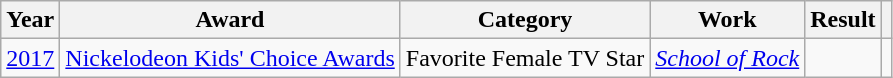<table class="wikitable plainrowheaders">
<tr>
<th scope="col">Year</th>
<th scope="col">Award</th>
<th scope="col">Category</th>
<th scope="col">Work</th>
<th scope="col">Result</th>
<th scope="col"></th>
</tr>
<tr>
<td><a href='#'>2017</a></td>
<td><a href='#'>Nickelodeon Kids' Choice Awards</a></td>
<td>Favorite Female TV Star</td>
<td><em><a href='#'>School of Rock</a></em></td>
<td></td>
<td style="text-align:center;"></td>
</tr>
</table>
